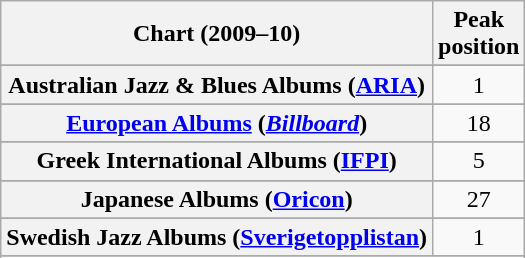<table class="wikitable sortable plainrowheaders" style="text-align:center">
<tr>
<th scope="col">Chart (2009–10)</th>
<th scope="col">Peak<br>position</th>
</tr>
<tr>
</tr>
<tr>
<th scope="row">Australian Jazz & Blues Albums (<a href='#'>ARIA</a>)</th>
<td>1</td>
</tr>
<tr>
</tr>
<tr>
</tr>
<tr>
</tr>
<tr>
</tr>
<tr>
</tr>
<tr>
<th scope="row"><a href='#'>European Albums</a> (<em><a href='#'>Billboard</a></em>)</th>
<td>18</td>
</tr>
<tr>
</tr>
<tr>
</tr>
<tr>
</tr>
<tr>
<th scope="row">Greek International Albums (<a href='#'>IFPI</a>)</th>
<td>5</td>
</tr>
<tr>
</tr>
<tr>
<th scope="row">Japanese Albums (<a href='#'>Oricon</a>)</th>
<td>27</td>
</tr>
<tr>
</tr>
<tr>
</tr>
<tr>
</tr>
<tr>
</tr>
<tr>
</tr>
<tr>
</tr>
<tr>
<th scope="row">Swedish Jazz Albums (<a href='#'>Sverigetopplistan</a>)</th>
<td>1</td>
</tr>
<tr>
</tr>
<tr>
</tr>
<tr>
</tr>
<tr>
</tr>
<tr>
</tr>
</table>
